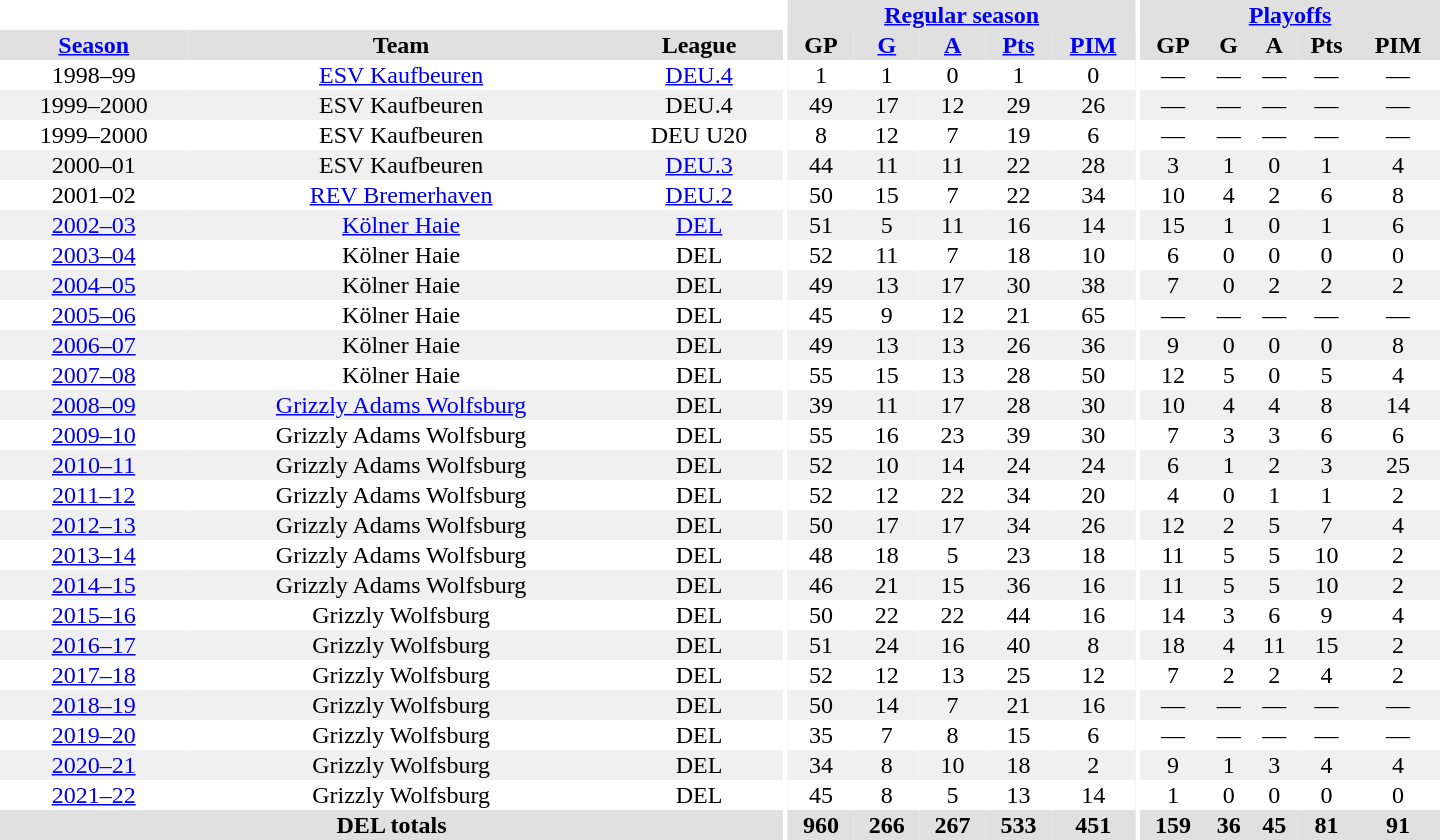<table border="0" cellpadding="1" cellspacing="0" style="text-align:center; width:60em">
<tr style="background:#e0e0e0;">
<th colspan="3" style="background:#fff;"></th>
<th rowspan="99" style="background:#fff;"></th>
<th colspan="5"><a href='#'>Regular season</a></th>
<th rowspan="99" style="background:#fff;"></th>
<th colspan="5"><a href='#'>Playoffs</a></th>
</tr>
<tr style="background:#e0e0e0;">
<th><a href='#'>Season</a></th>
<th>Team</th>
<th>League</th>
<th>GP</th>
<th><a href='#'>G</a></th>
<th><a href='#'>A</a></th>
<th><a href='#'>Pts</a></th>
<th><a href='#'>PIM</a></th>
<th>GP</th>
<th>G</th>
<th>A</th>
<th>Pts</th>
<th>PIM</th>
</tr>
<tr>
<td>1998–99</td>
<td><a href='#'>ESV Kaufbeuren</a></td>
<td><a href='#'>DEU.4</a></td>
<td>1</td>
<td>1</td>
<td>0</td>
<td>1</td>
<td>0</td>
<td>—</td>
<td>—</td>
<td>—</td>
<td>—</td>
<td>—</td>
</tr>
<tr bgcolor="#f0f0f0">
<td>1999–2000</td>
<td>ESV Kaufbeuren</td>
<td>DEU.4</td>
<td>49</td>
<td>17</td>
<td>12</td>
<td>29</td>
<td>26</td>
<td>—</td>
<td>—</td>
<td>—</td>
<td>—</td>
<td>—</td>
</tr>
<tr>
<td>1999–2000</td>
<td>ESV Kaufbeuren</td>
<td>DEU U20</td>
<td>8</td>
<td>12</td>
<td>7</td>
<td>19</td>
<td>6</td>
<td>—</td>
<td>—</td>
<td>—</td>
<td>—</td>
<td>—</td>
</tr>
<tr bgcolor="#f0f0f0">
<td>2000–01</td>
<td>ESV Kaufbeuren</td>
<td><a href='#'>DEU.3</a></td>
<td>44</td>
<td>11</td>
<td>11</td>
<td>22</td>
<td>28</td>
<td>3</td>
<td>1</td>
<td>0</td>
<td>1</td>
<td>4</td>
</tr>
<tr>
<td>2001–02</td>
<td><a href='#'>REV Bremerhaven</a></td>
<td><a href='#'>DEU.2</a></td>
<td>50</td>
<td>15</td>
<td>7</td>
<td>22</td>
<td>34</td>
<td>10</td>
<td>4</td>
<td>2</td>
<td>6</td>
<td>8</td>
</tr>
<tr bgcolor="#f0f0f0">
<td><a href='#'>2002–03</a></td>
<td><a href='#'>Kölner Haie</a></td>
<td><a href='#'>DEL</a></td>
<td>51</td>
<td>5</td>
<td>11</td>
<td>16</td>
<td>14</td>
<td>15</td>
<td>1</td>
<td>0</td>
<td>1</td>
<td>6</td>
</tr>
<tr>
<td><a href='#'>2003–04</a></td>
<td>Kölner Haie</td>
<td>DEL</td>
<td>52</td>
<td>11</td>
<td>7</td>
<td>18</td>
<td>10</td>
<td>6</td>
<td>0</td>
<td>0</td>
<td>0</td>
<td>0</td>
</tr>
<tr bgcolor="#f0f0f0">
<td><a href='#'>2004–05</a></td>
<td>Kölner Haie</td>
<td>DEL</td>
<td>49</td>
<td>13</td>
<td>17</td>
<td>30</td>
<td>38</td>
<td>7</td>
<td>0</td>
<td>2</td>
<td>2</td>
<td>2</td>
</tr>
<tr>
<td><a href='#'>2005–06</a></td>
<td>Kölner Haie</td>
<td>DEL</td>
<td>45</td>
<td>9</td>
<td>12</td>
<td>21</td>
<td>65</td>
<td>—</td>
<td>—</td>
<td>—</td>
<td>—</td>
<td>—</td>
</tr>
<tr bgcolor="#f0f0f0">
<td><a href='#'>2006–07</a></td>
<td>Kölner Haie</td>
<td>DEL</td>
<td>49</td>
<td>13</td>
<td>13</td>
<td>26</td>
<td>36</td>
<td>9</td>
<td>0</td>
<td>0</td>
<td>0</td>
<td>8</td>
</tr>
<tr>
<td><a href='#'>2007–08</a></td>
<td>Kölner Haie</td>
<td>DEL</td>
<td>55</td>
<td>15</td>
<td>13</td>
<td>28</td>
<td>50</td>
<td>12</td>
<td>5</td>
<td>0</td>
<td>5</td>
<td>4</td>
</tr>
<tr bgcolor="#f0f0f0">
<td><a href='#'>2008–09</a></td>
<td><a href='#'>Grizzly Adams Wolfsburg</a></td>
<td>DEL</td>
<td>39</td>
<td>11</td>
<td>17</td>
<td>28</td>
<td>30</td>
<td>10</td>
<td>4</td>
<td>4</td>
<td>8</td>
<td>14</td>
</tr>
<tr>
<td><a href='#'>2009–10</a></td>
<td>Grizzly Adams Wolfsburg</td>
<td>DEL</td>
<td>55</td>
<td>16</td>
<td>23</td>
<td>39</td>
<td>30</td>
<td>7</td>
<td>3</td>
<td>3</td>
<td>6</td>
<td>6</td>
</tr>
<tr bgcolor="#f0f0f0">
<td><a href='#'>2010–11</a></td>
<td>Grizzly Adams Wolfsburg</td>
<td>DEL</td>
<td>52</td>
<td>10</td>
<td>14</td>
<td>24</td>
<td>24</td>
<td>6</td>
<td>1</td>
<td>2</td>
<td>3</td>
<td>25</td>
</tr>
<tr>
<td><a href='#'>2011–12</a></td>
<td>Grizzly Adams Wolfsburg</td>
<td>DEL</td>
<td>52</td>
<td>12</td>
<td>22</td>
<td>34</td>
<td>20</td>
<td>4</td>
<td>0</td>
<td>1</td>
<td>1</td>
<td>2</td>
</tr>
<tr bgcolor="#f0f0f0">
<td><a href='#'>2012–13</a></td>
<td>Grizzly Adams Wolfsburg</td>
<td>DEL</td>
<td>50</td>
<td>17</td>
<td>17</td>
<td>34</td>
<td>26</td>
<td>12</td>
<td>2</td>
<td>5</td>
<td>7</td>
<td>4</td>
</tr>
<tr>
<td><a href='#'>2013–14</a></td>
<td>Grizzly Adams Wolfsburg</td>
<td>DEL</td>
<td>48</td>
<td>18</td>
<td>5</td>
<td>23</td>
<td>18</td>
<td>11</td>
<td>5</td>
<td>5</td>
<td>10</td>
<td>2</td>
</tr>
<tr bgcolor="#f0f0f0">
<td><a href='#'>2014–15</a></td>
<td>Grizzly Adams Wolfsburg</td>
<td>DEL</td>
<td>46</td>
<td>21</td>
<td>15</td>
<td>36</td>
<td>16</td>
<td>11</td>
<td>5</td>
<td>5</td>
<td>10</td>
<td>2</td>
</tr>
<tr>
<td><a href='#'>2015–16</a></td>
<td>Grizzly Wolfsburg</td>
<td>DEL</td>
<td>50</td>
<td>22</td>
<td>22</td>
<td>44</td>
<td>16</td>
<td>14</td>
<td>3</td>
<td>6</td>
<td>9</td>
<td>4</td>
</tr>
<tr bgcolor="#f0f0f0">
<td><a href='#'>2016–17</a></td>
<td>Grizzly Wolfsburg</td>
<td>DEL</td>
<td>51</td>
<td>24</td>
<td>16</td>
<td>40</td>
<td>8</td>
<td>18</td>
<td>4</td>
<td>11</td>
<td>15</td>
<td>2</td>
</tr>
<tr>
<td><a href='#'>2017–18</a></td>
<td>Grizzly Wolfsburg</td>
<td>DEL</td>
<td>52</td>
<td>12</td>
<td>13</td>
<td>25</td>
<td>12</td>
<td>7</td>
<td>2</td>
<td>2</td>
<td>4</td>
<td>2</td>
</tr>
<tr bgcolor="#f0f0f0">
<td><a href='#'>2018–19</a></td>
<td>Grizzly Wolfsburg</td>
<td>DEL</td>
<td>50</td>
<td>14</td>
<td>7</td>
<td>21</td>
<td>16</td>
<td>—</td>
<td>—</td>
<td>—</td>
<td>—</td>
<td>—</td>
</tr>
<tr>
<td><a href='#'>2019–20</a></td>
<td>Grizzly Wolfsburg</td>
<td>DEL</td>
<td>35</td>
<td>7</td>
<td>8</td>
<td>15</td>
<td>6</td>
<td>—</td>
<td>—</td>
<td>—</td>
<td>—</td>
<td>—</td>
</tr>
<tr bgcolor="#f0f0f0">
<td><a href='#'>2020–21</a></td>
<td>Grizzly Wolfsburg</td>
<td>DEL</td>
<td>34</td>
<td>8</td>
<td>10</td>
<td>18</td>
<td>2</td>
<td>9</td>
<td>1</td>
<td>3</td>
<td>4</td>
<td>4</td>
</tr>
<tr>
<td><a href='#'>2021–22</a></td>
<td>Grizzly Wolfsburg</td>
<td>DEL</td>
<td>45</td>
<td>8</td>
<td>5</td>
<td>13</td>
<td>14</td>
<td>1</td>
<td>0</td>
<td>0</td>
<td>0</td>
<td>0</td>
</tr>
<tr bgcolor="#e0e0e0">
<th colspan="3">DEL totals</th>
<th>960</th>
<th>266</th>
<th>267</th>
<th>533</th>
<th>451</th>
<th>159</th>
<th>36</th>
<th>45</th>
<th>81</th>
<th>91</th>
</tr>
</table>
